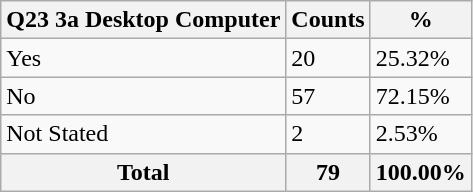<table class="wikitable sortable">
<tr>
<th>Q23 3a Desktop Computer</th>
<th>Counts</th>
<th>%</th>
</tr>
<tr>
<td>Yes</td>
<td>20</td>
<td>25.32%</td>
</tr>
<tr>
<td>No</td>
<td>57</td>
<td>72.15%</td>
</tr>
<tr>
<td>Not Stated</td>
<td>2</td>
<td>2.53%</td>
</tr>
<tr>
<th>Total</th>
<th>79</th>
<th>100.00%</th>
</tr>
</table>
